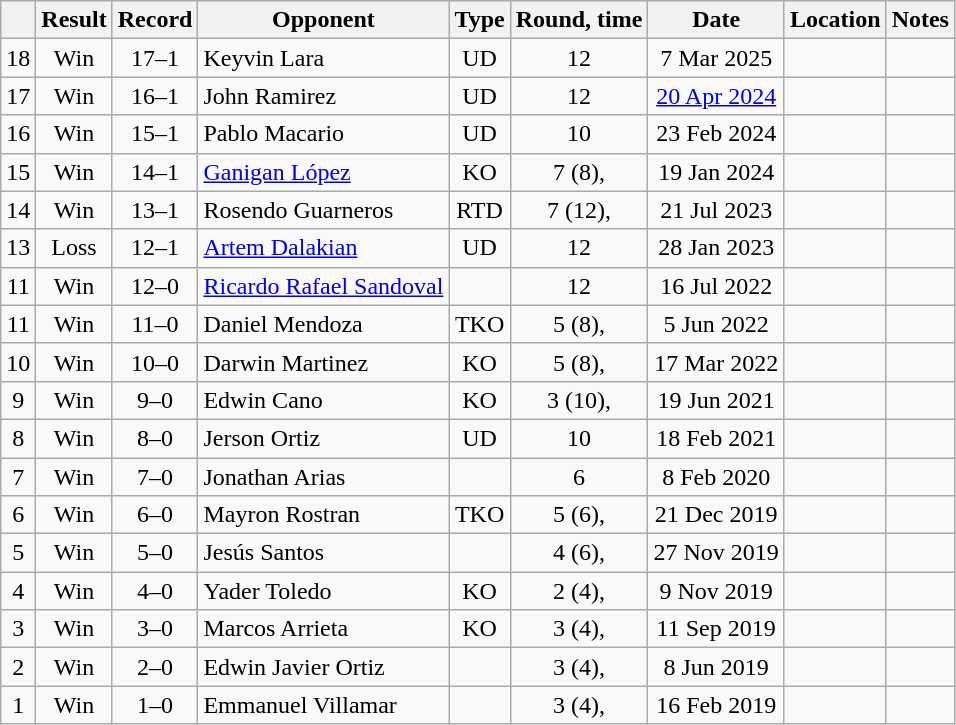<table class=wikitable style=text-align:center>
<tr>
<th></th>
<th>Result</th>
<th>Record</th>
<th>Opponent</th>
<th>Type</th>
<th>Round, time</th>
<th>Date</th>
<th>Location</th>
<th>Notes</th>
</tr>
<tr>
<td>18</td>
<td>Win</td>
<td>17–1</td>
<td align="left">Keyvin Lara</td>
<td>UD</td>
<td>12</td>
<td>7 Mar 2025</td>
<td align=left></td>
<td align="left"></td>
</tr>
<tr>
<td>17</td>
<td>Win</td>
<td>16–1</td>
<td align="left">John Ramirez</td>
<td>UD</td>
<td>12</td>
<td><a href='#'>20 Apr 2024</a></td>
<td align="left"></td>
<td align="left"></td>
</tr>
<tr>
<td>16</td>
<td>Win</td>
<td>15–1</td>
<td align=left>Pablo Macario</td>
<td>UD</td>
<td>10</td>
<td>23 Feb 2024</td>
<td align=left></td>
<td align=left></td>
</tr>
<tr>
<td>15</td>
<td>Win</td>
<td>14–1</td>
<td align=left><a href='#'>Ganigan López</a></td>
<td>KO</td>
<td>7 (8), </td>
<td>19 Jan 2024</td>
<td align=left></td>
<td align=left></td>
</tr>
<tr>
<td>14</td>
<td>Win</td>
<td>13–1</td>
<td align=left>Rosendo Guarneros</td>
<td>RTD</td>
<td>7 (12), </td>
<td>21 Jul 2023</td>
<td align=left></td>
<td align=left></td>
</tr>
<tr>
<td>13</td>
<td>Loss</td>
<td>12–1</td>
<td align=left><a href='#'>Artem Dalakian</a></td>
<td>UD</td>
<td>12</td>
<td>28 Jan 2023</td>
<td align=left></td>
<td align=left></td>
</tr>
<tr>
<td>11</td>
<td>Win</td>
<td>12–0</td>
<td align=left><a href='#'>Ricardo Rafael Sandoval</a></td>
<td></td>
<td>12</td>
<td>16 Jul 2022</td>
<td align=left></td>
<td align=left></td>
</tr>
<tr>
<td>11</td>
<td>Win</td>
<td>11–0</td>
<td align=left>Daniel Mendoza</td>
<td>TKO</td>
<td>5 (8), </td>
<td>5 Jun 2022</td>
<td align=left></td>
<td align=left></td>
</tr>
<tr>
<td>10</td>
<td>Win</td>
<td>10–0</td>
<td align=left>Darwin Martinez</td>
<td>KO</td>
<td>5 (8), </td>
<td>17 Mar 2022</td>
<td align=left></td>
<td align=left></td>
</tr>
<tr>
<td>9</td>
<td>Win</td>
<td>9–0</td>
<td align=left>Edwin Cano</td>
<td>KO</td>
<td>3 (10), </td>
<td>19 Jun 2021</td>
<td align=left></td>
<td align=left></td>
</tr>
<tr>
<td>8</td>
<td>Win</td>
<td>8–0</td>
<td align=left>Jerson Ortiz</td>
<td>UD</td>
<td>10</td>
<td>18 Feb 2021</td>
<td align=left></td>
<td align=left></td>
</tr>
<tr>
<td>7</td>
<td>Win</td>
<td>7–0</td>
<td align=left>Jonathan Arias</td>
<td></td>
<td>6</td>
<td>8 Feb 2020</td>
<td align=left></td>
<td align=left></td>
</tr>
<tr>
<td>6</td>
<td>Win</td>
<td>6–0</td>
<td align=left>Mayron Rostran</td>
<td>TKO</td>
<td>5 (6), </td>
<td>21 Dec 2019</td>
<td align=left></td>
<td align=left></td>
</tr>
<tr>
<td>5</td>
<td>Win</td>
<td>5–0</td>
<td align=left>Jesús Santos</td>
<td></td>
<td>4 (6), </td>
<td>27 Nov 2019</td>
<td align=left></td>
<td align=left></td>
</tr>
<tr>
<td>4</td>
<td>Win</td>
<td>4–0</td>
<td align=left>Yader Toledo</td>
<td>KO</td>
<td>2 (4), </td>
<td>9 Nov 2019</td>
<td align=left></td>
<td align=left></td>
</tr>
<tr>
<td>3</td>
<td>Win</td>
<td>3–0</td>
<td align=left>Marcos Arrieta</td>
<td>KO</td>
<td>3 (4), </td>
<td>11 Sep 2019</td>
<td align=left></td>
<td align=left></td>
</tr>
<tr>
<td>2</td>
<td>Win</td>
<td>2–0</td>
<td align=left>Edwin Javier Ortiz</td>
<td></td>
<td>3 (4), </td>
<td>8 Jun 2019</td>
<td align=left></td>
<td align=left></td>
</tr>
<tr>
<td>1</td>
<td>Win</td>
<td>1–0</td>
<td align=left>Emmanuel Villamar</td>
<td></td>
<td>3 (4), </td>
<td>16 Feb 2019</td>
<td align=left></td>
<td align=left></td>
</tr>
</table>
